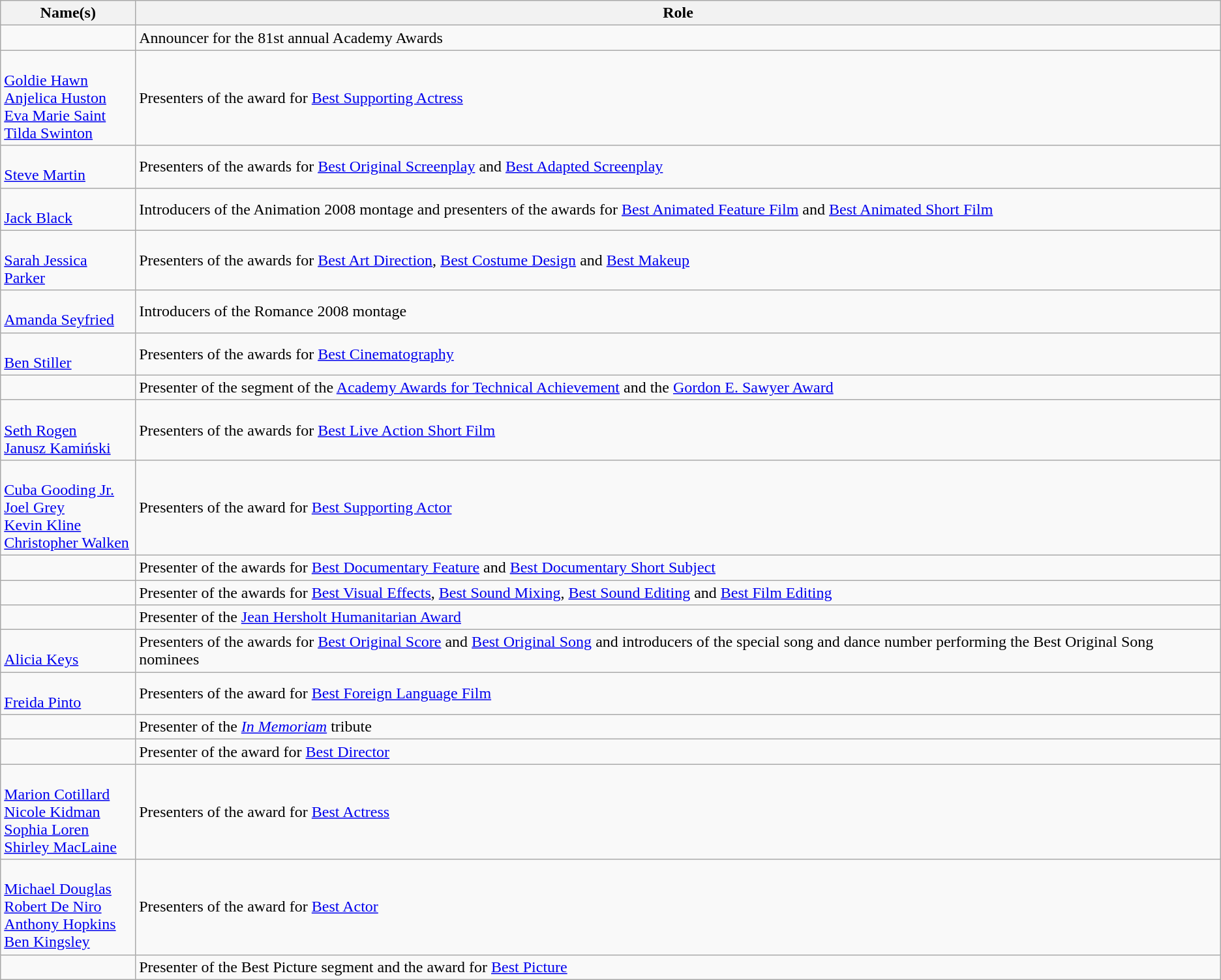<table class="wikitable sortable">
<tr>
<th>Name(s)</th>
<th>Role</th>
</tr>
<tr>
<td></td>
<td>Announcer for the 81st annual Academy Awards</td>
</tr>
<tr>
<td><br><a href='#'>Goldie Hawn</a><br><a href='#'>Anjelica Huston</a><br><a href='#'>Eva Marie Saint</a><br><a href='#'>Tilda Swinton</a></td>
<td>Presenters of the award for  <a href='#'>Best Supporting Actress</a></td>
</tr>
<tr>
<td><br><a href='#'>Steve Martin</a></td>
<td>Presenters of the awards for <a href='#'>Best Original Screenplay</a> and <a href='#'>Best Adapted Screenplay</a></td>
</tr>
<tr>
<td><br><a href='#'>Jack Black</a></td>
<td>Introducers of the Animation 2008 montage and presenters of the awards for <a href='#'>Best Animated Feature Film</a> and <a href='#'>Best Animated Short Film</a></td>
</tr>
<tr>
<td><br><a href='#'>Sarah Jessica Parker</a></td>
<td>Presenters of the awards for <a href='#'>Best Art Direction</a>, <a href='#'>Best Costume Design</a> and <a href='#'>Best Makeup</a></td>
</tr>
<tr>
<td><br><a href='#'>Amanda Seyfried</a></td>
<td>Introducers of the Romance 2008 montage</td>
</tr>
<tr>
<td><br><a href='#'>Ben Stiller</a></td>
<td>Presenters of the awards for <a href='#'>Best Cinematography</a></td>
</tr>
<tr>
<td></td>
<td>Presenter of the segment of the <a href='#'>Academy Awards for Technical Achievement</a> and the <a href='#'>Gordon E. Sawyer Award</a></td>
</tr>
<tr>
<td><br><a href='#'>Seth Rogen</a><br><a href='#'>Janusz Kamiński</a></td>
<td>Presenters of the awards for <a href='#'>Best Live Action Short Film</a></td>
</tr>
<tr>
<td><br><a href='#'>Cuba Gooding Jr.</a><br><a href='#'>Joel Grey</a><br><a href='#'>Kevin Kline</a><br><a href='#'>Christopher Walken</a></td>
<td>Presenters of the award for <a href='#'>Best Supporting Actor</a></td>
</tr>
<tr>
<td></td>
<td>Presenter of the awards for <a href='#'>Best Documentary Feature</a> and <a href='#'>Best Documentary Short Subject</a></td>
</tr>
<tr>
<td></td>
<td>Presenter of the awards for <a href='#'>Best Visual Effects</a>,  <a href='#'>Best Sound Mixing</a>, <a href='#'>Best Sound Editing</a> and <a href='#'>Best Film Editing</a></td>
</tr>
<tr>
<td></td>
<td>Presenter of the <a href='#'>Jean Hersholt Humanitarian Award</a></td>
</tr>
<tr>
<td><br><a href='#'>Alicia Keys</a></td>
<td>Presenters of the awards for <a href='#'>Best Original Score</a> and <a href='#'>Best Original Song</a> and introducers of the special song and dance number performing the Best Original Song nominees</td>
</tr>
<tr>
<td><br><a href='#'>Freida Pinto</a></td>
<td>Presenters of the award for <a href='#'>Best Foreign Language Film</a></td>
</tr>
<tr>
<td></td>
<td>Presenter of the <em><a href='#'>In Memoriam</a></em> tribute</td>
</tr>
<tr>
<td></td>
<td>Presenter of the award for <a href='#'>Best Director</a></td>
</tr>
<tr>
<td><br><a href='#'>Marion Cotillard</a><br><a href='#'>Nicole Kidman</a><br><a href='#'>Sophia Loren</a><br><a href='#'>Shirley MacLaine</a></td>
<td>Presenters of the award for <a href='#'>Best Actress</a></td>
</tr>
<tr>
<td><br><a href='#'>Michael Douglas</a><br><a href='#'>Robert De Niro</a><br><a href='#'>Anthony Hopkins</a><br><a href='#'>Ben Kingsley</a></td>
<td>Presenters of the award for <a href='#'>Best Actor</a></td>
</tr>
<tr>
<td></td>
<td>Presenter of the Best Picture segment and the award for <a href='#'>Best Picture</a></td>
</tr>
</table>
